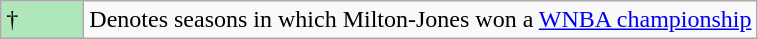<table class="wikitable">
<tr>
<td style="background:#afe6ba; width:3em;">†</td>
<td>Denotes seasons in which Milton-Jones won a <a href='#'>WNBA championship</a></td>
</tr>
</table>
